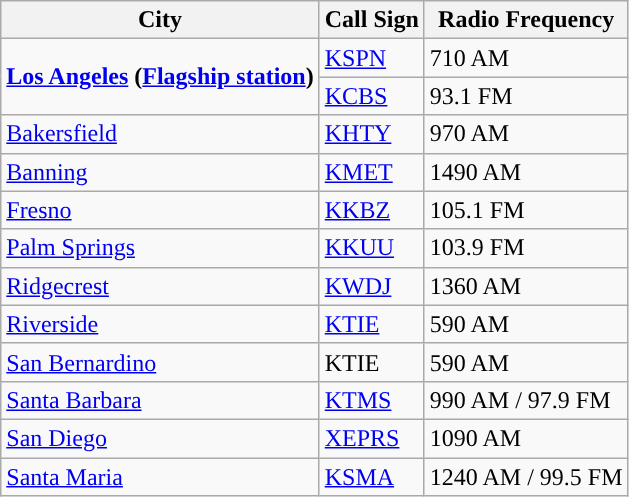<table class="wikitable">
<tr>
<th>City</th>
<th>Call Sign</th>
<th>Radio Frequency</th>
</tr>
<tr>
<td rowspan=2><strong><a href='#'>Los Angeles</a></strong> <strong>(<a href='#'>Flagship station</a>)</strong></td>
<td><a href='#'>KSPN</a></td>
<td>710 AM</td>
</tr>
<tr>
<td><a href='#'>KCBS</a></td>
<td>93.1 FM</td>
</tr>
<tr>
<td><a href='#'>Bakersfield</a></td>
<td><a href='#'>KHTY</a></td>
<td>970 AM</td>
</tr>
<tr>
<td><a href='#'>Banning</a></td>
<td><a href='#'>KMET</a></td>
<td>1490 AM</td>
</tr>
<tr>
<td><a href='#'>Fresno</a></td>
<td><a href='#'>KKBZ</a></td>
<td>105.1 FM</td>
</tr>
<tr>
<td><a href='#'>Palm Springs</a></td>
<td><a href='#'>KKUU</a></td>
<td>103.9 FM</td>
</tr>
<tr>
<td><a href='#'>Ridgecrest</a></td>
<td><a href='#'>KWDJ</a></td>
<td>1360 AM</td>
</tr>
<tr>
<td><a href='#'>Riverside</a></td>
<td><a href='#'>KTIE</a></td>
<td>590 AM</td>
</tr>
<tr>
<td><a href='#'>San Bernardino</a></td>
<td>KTIE</td>
<td>590 AM</td>
</tr>
<tr>
<td><a href='#'>Santa Barbara</a></td>
<td><a href='#'>KTMS</a></td>
<td>990 AM / 97.9 FM</td>
</tr>
<tr>
<td><a href='#'>San Diego</a></td>
<td><a href='#'>XEPRS</a></td>
<td>1090 AM</td>
</tr>
<tr>
<td><a href='#'>Santa Maria</a></td>
<td><a href='#'>KSMA</a></td>
<td>1240 AM / 99.5 FM</td>
</tr>
</table>
